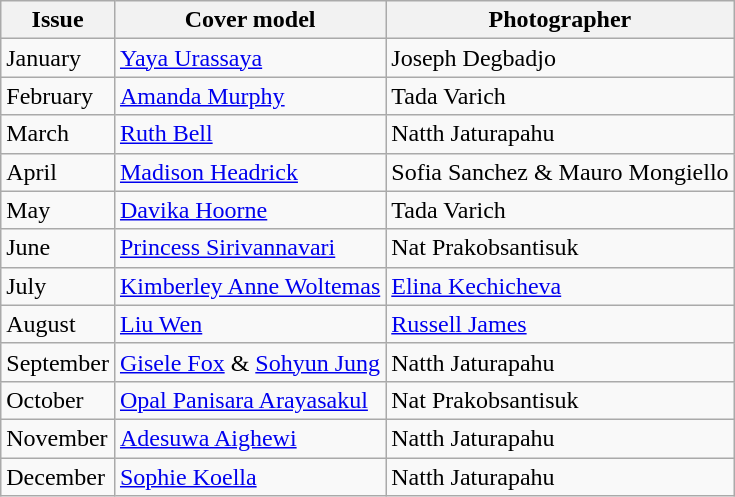<table class="sortable wikitable">
<tr>
<th>Issue</th>
<th>Cover model</th>
<th>Photographer</th>
</tr>
<tr>
<td>January</td>
<td><a href='#'>Yaya Urassaya</a></td>
<td>Joseph Degbadjo</td>
</tr>
<tr>
<td>February</td>
<td><a href='#'>Amanda Murphy</a></td>
<td>Tada Varich</td>
</tr>
<tr>
<td>March</td>
<td><a href='#'>Ruth Bell</a></td>
<td>Natth Jaturapahu</td>
</tr>
<tr>
<td>April</td>
<td><a href='#'>Madison Headrick</a></td>
<td>Sofia Sanchez & Mauro Mongiello</td>
</tr>
<tr>
<td>May</td>
<td><a href='#'>Davika Hoorne</a></td>
<td>Tada Varich</td>
</tr>
<tr>
<td>June</td>
<td><a href='#'>Princess Sirivannavari</a></td>
<td>Nat Prakobsantisuk</td>
</tr>
<tr>
<td>July</td>
<td><a href='#'>Kimberley Anne Woltemas</a></td>
<td><a href='#'>Elina Kechicheva</a></td>
</tr>
<tr>
<td>August</td>
<td><a href='#'>Liu Wen</a></td>
<td><a href='#'>Russell James</a></td>
</tr>
<tr>
<td>September</td>
<td><a href='#'>Gisele Fox</a> & <a href='#'>Sohyun Jung</a></td>
<td>Natth Jaturapahu</td>
</tr>
<tr>
<td>October</td>
<td><a href='#'>Opal Panisara Arayasakul</a></td>
<td>Nat Prakobsantisuk</td>
</tr>
<tr>
<td>November</td>
<td><a href='#'>Adesuwa Aighewi</a></td>
<td>Natth Jaturapahu</td>
</tr>
<tr>
<td>December</td>
<td><a href='#'>Sophie Koella</a></td>
<td>Natth Jaturapahu</td>
</tr>
</table>
